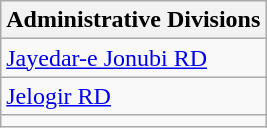<table class="wikitable">
<tr>
<th>Administrative Divisions</th>
</tr>
<tr>
<td><a href='#'>Jayedar-e Jonubi RD</a></td>
</tr>
<tr>
<td><a href='#'>Jelogir RD</a></td>
</tr>
<tr>
<td colspan=1></td>
</tr>
</table>
